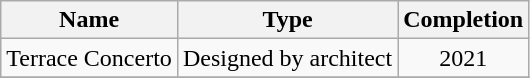<table class="wikitable" style="text-align: center">
<tr>
<th>Name</th>
<th>Type</th>
<th>Completion</th>
</tr>
<tr>
<td>Terrace Concerto</td>
<td rowspan="1">Designed by architect</td>
<td rowspan="1">2021</td>
</tr>
<tr>
</tr>
</table>
